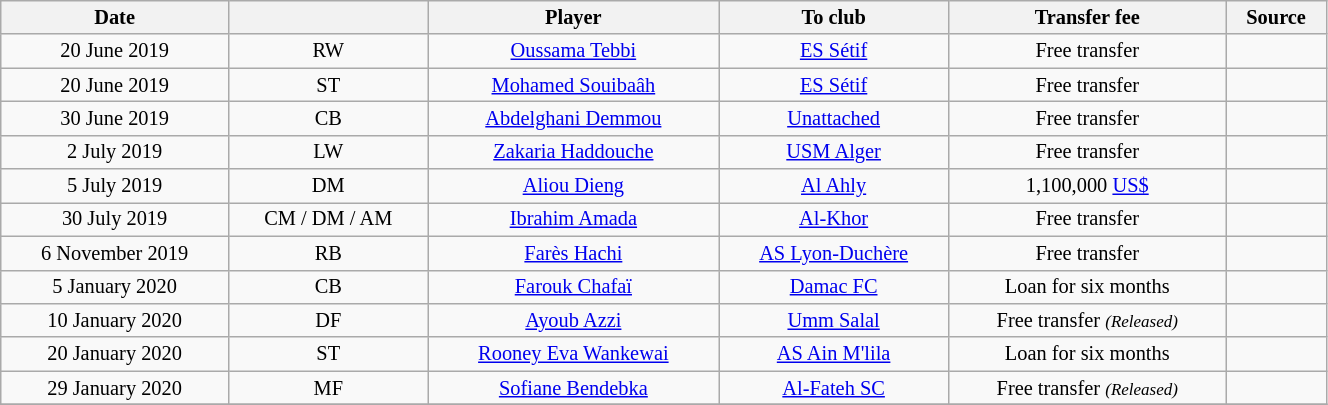<table class="wikitable sortable" style="width:70%; text-align:center; font-size:85%; text-align:centre;">
<tr>
<th>Date</th>
<th></th>
<th>Player</th>
<th>To club</th>
<th>Transfer fee</th>
<th>Source</th>
</tr>
<tr>
<td>20 June 2019</td>
<td>RW</td>
<td> <a href='#'>Oussama Tebbi</a></td>
<td><a href='#'>ES Sétif</a></td>
<td>Free transfer</td>
<td></td>
</tr>
<tr>
<td>20 June 2019</td>
<td>ST</td>
<td> <a href='#'>Mohamed Souibaâh</a></td>
<td><a href='#'>ES Sétif</a></td>
<td>Free transfer</td>
<td></td>
</tr>
<tr>
<td>30 June 2019</td>
<td>CB</td>
<td> <a href='#'>Abdelghani Demmou</a></td>
<td><a href='#'>Unattached</a></td>
<td>Free transfer</td>
<td></td>
</tr>
<tr>
<td>2 July 2019</td>
<td>LW</td>
<td> <a href='#'>Zakaria Haddouche</a></td>
<td><a href='#'>USM Alger</a></td>
<td>Free transfer</td>
<td></td>
</tr>
<tr>
<td>5 July 2019</td>
<td>DM</td>
<td> <a href='#'>Aliou Dieng</a></td>
<td> <a href='#'>Al Ahly</a></td>
<td>1,100,000 <a href='#'>US$</a></td>
<td></td>
</tr>
<tr>
<td>30 July 2019</td>
<td>CM / DM / AM</td>
<td> <a href='#'>Ibrahim Amada</a></td>
<td> <a href='#'>Al-Khor</a></td>
<td>Free transfer</td>
<td></td>
</tr>
<tr>
<td>6 November 2019</td>
<td>RB</td>
<td> <a href='#'>Farès Hachi</a></td>
<td> <a href='#'>AS Lyon-Duchère</a></td>
<td>Free transfer</td>
<td></td>
</tr>
<tr>
<td>5 January 2020</td>
<td>CB</td>
<td> <a href='#'>Farouk Chafaï</a></td>
<td> <a href='#'>Damac FC</a></td>
<td>Loan for six months</td>
<td></td>
</tr>
<tr>
<td>10 January 2020</td>
<td>DF</td>
<td> <a href='#'>Ayoub Azzi</a></td>
<td> <a href='#'>Umm Salal</a></td>
<td>Free transfer <small><em>(Released)</em></small></td>
<td></td>
</tr>
<tr>
<td>20 January 2020</td>
<td>ST</td>
<td> <a href='#'>Rooney Eva Wankewai</a></td>
<td><a href='#'>AS Ain M'lila</a></td>
<td>Loan for six months</td>
<td></td>
</tr>
<tr>
<td>29 January 2020</td>
<td>MF</td>
<td> <a href='#'>Sofiane Bendebka</a></td>
<td> <a href='#'>Al-Fateh SC</a></td>
<td>Free transfer <small><em>(Released)</em></small></td>
<td></td>
</tr>
<tr>
</tr>
</table>
